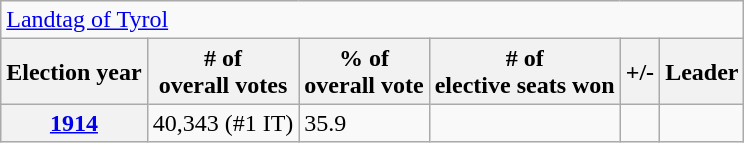<table class=wikitable>
<tr>
<td colspan=6><a href='#'>Landtag of Tyrol</a></td>
</tr>
<tr>
<th>Election year</th>
<th># of<br>overall votes</th>
<th>% of<br>overall vote</th>
<th># of<br>elective seats won</th>
<th>+/-</th>
<th>Leader</th>
</tr>
<tr>
<th><a href='#'>1914</a></th>
<td>40,343 (#1 IT)</td>
<td>35.9</td>
<td></td>
<td></td>
<td></td>
</tr>
</table>
